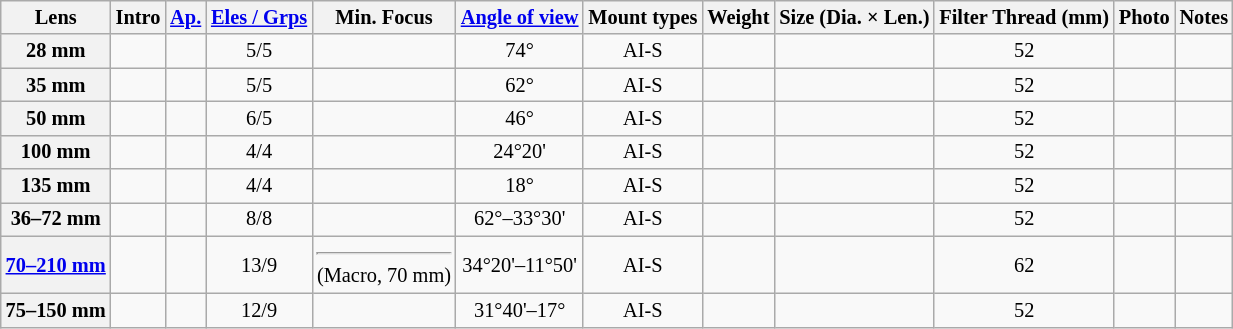<table class="wikitable sortable" style="font-size:85%;text-align:center;">
<tr>
<th data-sort-type="text">Lens</th>
<th data-sort-type="isoDate">Intro</th>
<th data-sort-type="text"><a href='#'>Ap.</a></th>
<th data-sort-type="number"><a href='#'>Eles / Grps</a></th>
<th data-sort-type="number">Min. Focus</th>
<th data-sort-type="number"><a href='#'>Angle of view</a></th>
<th data-sort-type="text">Mount types</th>
<th data-sort-type="number">Weight</th>
<th data-sort-type="number">Size (Dia. × Len.)</th>
<th data-sort-type="number">Filter Thread (mm)</th>
<th class="unsortable">Photo</th>
<th class="unsortable">Notes</th>
</tr>
<tr>
<th>28 mm </th>
<td></td>
<td></td>
<td>5/5</td>
<td></td>
<td>74°</td>
<td>AI-S</td>
<td></td>
<td></td>
<td>52</td>
<td></td>
<td style="text-align:left;"></td>
</tr>
<tr>
<th>35 mm </th>
<td></td>
<td></td>
<td>5/5</td>
<td></td>
<td>62°</td>
<td>AI-S</td>
<td></td>
<td></td>
<td>52</td>
<td></td>
<td style="text-align:left;"></td>
</tr>
<tr>
<th>50 mm </th>
<td></td>
<td></td>
<td>6/5</td>
<td></td>
<td>46°</td>
<td>AI-S</td>
<td></td>
<td></td>
<td>52</td>
<td></td>
<td style="text-align:left;"></td>
</tr>
<tr>
<th>100 mm </th>
<td></td>
<td></td>
<td>4/4</td>
<td></td>
<td>24°20'</td>
<td>AI-S</td>
<td></td>
<td></td>
<td>52</td>
<td></td>
<td style="text-align:left;"></td>
</tr>
<tr>
<th>135 mm </th>
<td></td>
<td></td>
<td>4/4</td>
<td></td>
<td>18°</td>
<td>AI-S</td>
<td></td>
<td></td>
<td>52</td>
<td></td>
<td style="text-align:left;"></td>
</tr>
<tr>
<th>36–72 mm </th>
<td></td>
<td></td>
<td>8/8</td>
<td></td>
<td>62°–33°30'</td>
<td>AI-S</td>
<td></td>
<td></td>
<td>52</td>
<td></td>
<td style="text-align:left;"></td>
</tr>
<tr>
<th><a href='#'>70–210 mm </a></th>
<td></td>
<td></td>
<td>13/9</td>
<td><hr> (Macro, 70 mm)</td>
<td>34°20'–11°50'</td>
<td>AI-S</td>
<td></td>
<td></td>
<td>62</td>
<td></td>
<td style="text-align:left;"></td>
</tr>
<tr>
<th>75–150 mm </th>
<td></td>
<td></td>
<td>12/9</td>
<td></td>
<td>31°40'–17°</td>
<td>AI-S</td>
<td></td>
<td></td>
<td>52</td>
<td></td>
<td style="text-align:left;"></td>
</tr>
</table>
